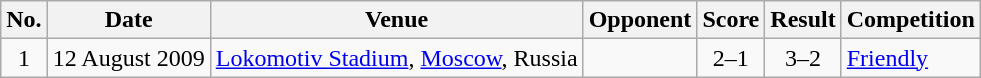<table class="wikitable sortable">
<tr>
<th scope="col">No.</th>
<th scope="col">Date</th>
<th scope="col">Venue</th>
<th scope="col">Opponent</th>
<th scope="col">Score</th>
<th scope="col">Result</th>
<th scope="col">Competition</th>
</tr>
<tr>
<td align="center">1</td>
<td>12 August 2009</td>
<td><a href='#'>Lokomotiv Stadium</a>, <a href='#'>Moscow</a>, Russia</td>
<td></td>
<td align="center">2–1</td>
<td align="center">3–2</td>
<td><a href='#'>Friendly</a></td>
</tr>
</table>
